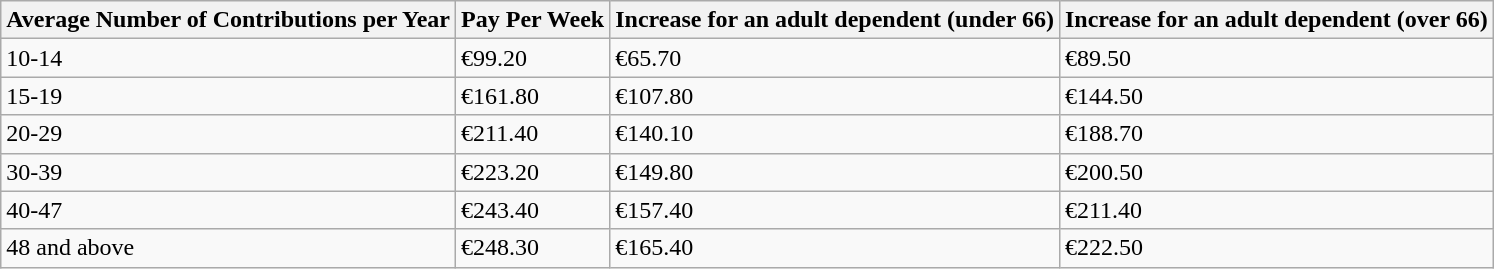<table class="wikitable">
<tr>
<th>Average Number of Contributions per Year</th>
<th>Pay Per Week</th>
<th>Increase for an adult dependent (under 66)</th>
<th>Increase for an adult dependent (over 66)</th>
</tr>
<tr>
<td>10-14</td>
<td>€99.20</td>
<td>€65.70</td>
<td>€89.50</td>
</tr>
<tr>
<td>15-19</td>
<td>€161.80</td>
<td>€107.80</td>
<td>€144.50</td>
</tr>
<tr>
<td>20-29</td>
<td>€211.40</td>
<td>€140.10</td>
<td>€188.70</td>
</tr>
<tr>
<td>30-39</td>
<td>€223.20</td>
<td>€149.80</td>
<td>€200.50</td>
</tr>
<tr>
<td>40-47</td>
<td>€243.40</td>
<td>€157.40</td>
<td>€211.40</td>
</tr>
<tr>
<td>48 and above</td>
<td>€248.30</td>
<td>€165.40</td>
<td>€222.50</td>
</tr>
</table>
